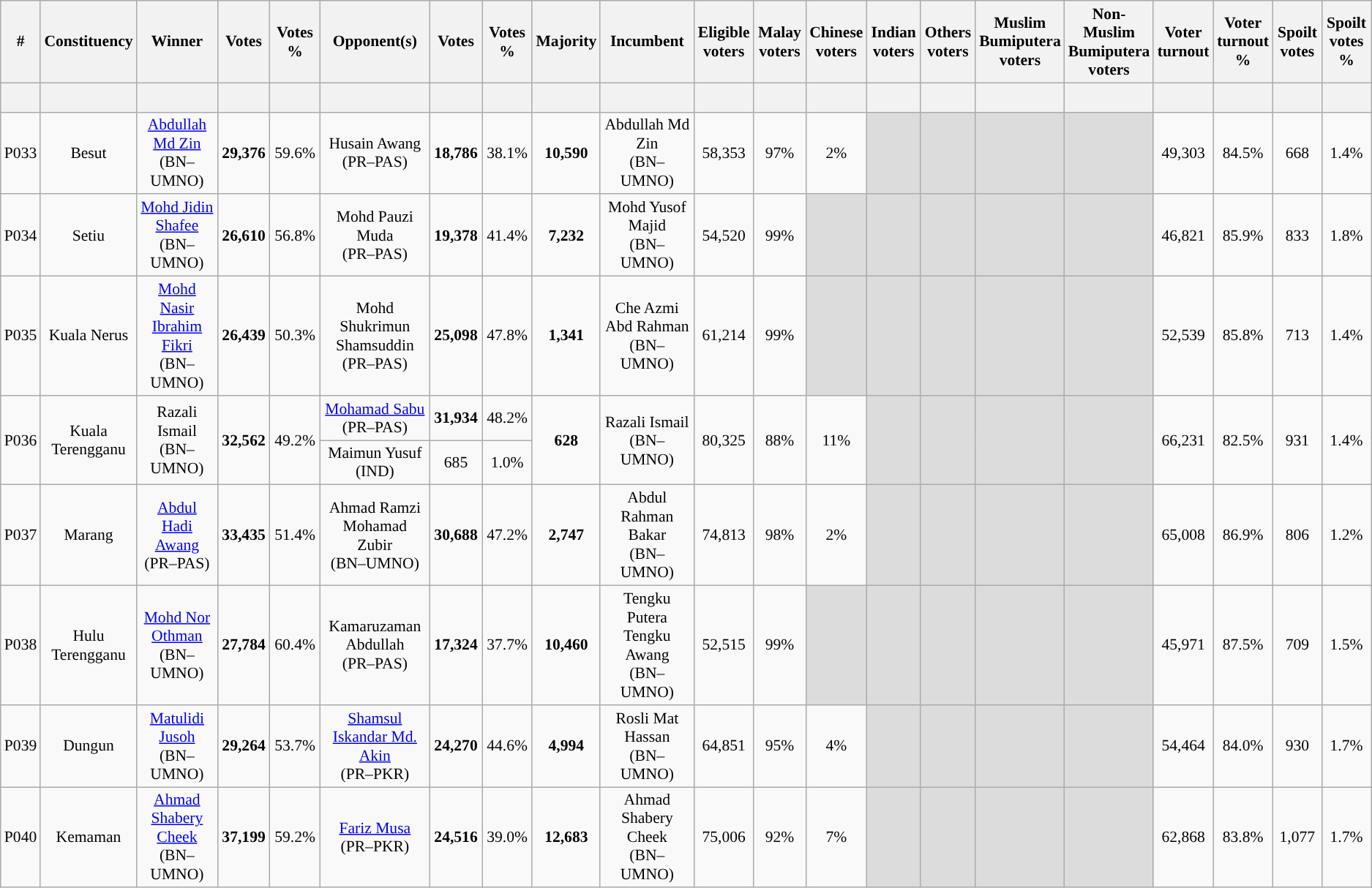<table class="wikitable sortable" style="text-align:center; font-size:90%">
<tr>
<th width="30">#</th>
<th width="60">Constituency</th>
<th width="150">Winner</th>
<th width="50">Votes</th>
<th width="50">Votes %</th>
<th width="150">Opponent(s)</th>
<th width="50">Votes</th>
<th width="50">Votes %</th>
<th width="50">Majority</th>
<th width="150">Incumbent</th>
<th width="50">Eligible voters</th>
<th width="50">Malay voters</th>
<th width="50">Chinese voters</th>
<th width="50">Indian voters</th>
<th width="50">Others voters</th>
<th width="50">Muslim Bumiputera voters</th>
<th width="50">Non-Muslim Bumiputera voters</th>
<th width="50">Voter turnout</th>
<th width="50">Voter turnout %</th>
<th width="50">Spoilt votes</th>
<th width="50">Spoilt votes %</th>
</tr>
<tr>
<th height="20"></th>
<th></th>
<th></th>
<th></th>
<th></th>
<th></th>
<th></th>
<th></th>
<th></th>
<th></th>
<th></th>
<th></th>
<th></th>
<th></th>
<th></th>
<th></th>
<th></th>
<th></th>
<th></th>
<th></th>
<th></th>
</tr>
<tr>
<td>P033</td>
<td>Besut</td>
<td><a href='#'>Abdullah Md Zin</a><br>(BN–UMNO)</td>
<td><strong>29,376</strong></td>
<td>59.6%</td>
<td>Husain Awang<br>(PR–PAS)</td>
<td><strong>18,786</strong></td>
<td>38.1%</td>
<td><strong>10,590</strong></td>
<td>Abdullah Md Zin<br>(BN–UMNO)</td>
<td>58,353</td>
<td>97%</td>
<td>2%</td>
<td bgcolor="dcdcdc"></td>
<td bgcolor="dcdcdc"></td>
<td bgcolor="dcdcdc"></td>
<td bgcolor="dcdcdc"></td>
<td>49,303</td>
<td>84.5%</td>
<td>668</td>
<td>1.4%</td>
</tr>
<tr>
<td>P034</td>
<td>Setiu</td>
<td><a href='#'>Mohd Jidin Shafee</a><br>(BN–UMNO)</td>
<td><strong>26,610</strong></td>
<td>56.8%</td>
<td>Mohd Pauzi Muda<br>(PR–PAS)</td>
<td><strong>19,378</strong></td>
<td>41.4%</td>
<td><strong>7,232</strong></td>
<td>Mohd Yusof Majid<br>(BN–UMNO)</td>
<td>54,520</td>
<td>99%</td>
<td bgcolor="dcdcdc"></td>
<td bgcolor="dcdcdc"></td>
<td bgcolor="dcdcdc"></td>
<td bgcolor="dcdcdc"></td>
<td bgcolor="dcdcdc"></td>
<td>46,821</td>
<td>85.9%</td>
<td>833</td>
<td>1.8%</td>
</tr>
<tr>
<td>P035</td>
<td>Kuala Nerus</td>
<td><a href='#'>Mohd Nasir Ibrahim Fikri</a><br>(BN–UMNO)</td>
<td><strong>26,439</strong></td>
<td>50.3%</td>
<td>Mohd Shukrimun Shamsuddin<br>(PR–PAS)</td>
<td><strong>25,098</strong></td>
<td>47.8%</td>
<td><strong>1,341</strong></td>
<td>Che Azmi Abd Rahman<br>(BN–UMNO)</td>
<td>61,214</td>
<td>99%</td>
<td bgcolor="dcdcdc"></td>
<td bgcolor="dcdcdc"></td>
<td bgcolor="dcdcdc"></td>
<td bgcolor="dcdcdc"></td>
<td bgcolor="dcdcdc"></td>
<td>52,539</td>
<td>85.8%</td>
<td>713</td>
<td>1.4%</td>
</tr>
<tr>
<td rowspan="2">P036</td>
<td rowspan="2">Kuala Terengganu</td>
<td rowspan="2">Razali Ismail<br>(BN–UMNO)</td>
<td rowspan="2"><strong>32,562</strong></td>
<td rowspan="2">49.2%</td>
<td><a href='#'>Mohamad Sabu</a><br>(PR–PAS)</td>
<td><strong>31,934</strong></td>
<td>48.2%</td>
<td rowspan="2"><strong>628</strong></td>
<td rowspan="2">Razali Ismail<br>(BN–UMNO)</td>
<td rowspan="2">80,325</td>
<td rowspan="2">88%</td>
<td rowspan="2">11%</td>
<td rowspan="2" bgcolor="dcdcdc"></td>
<td rowspan="2" bgcolor="dcdcdc"></td>
<td rowspan="2" bgcolor="dcdcdc"></td>
<td rowspan="2" bgcolor="dcdcdc"></td>
<td rowspan="2">66,231</td>
<td rowspan="2">82.5%</td>
<td rowspan="2">931</td>
<td rowspan="2">1.4%</td>
</tr>
<tr>
<td>Maimun Yusuf<br>(IND)</td>
<td>685</td>
<td>1.0%</td>
</tr>
<tr>
<td>P037</td>
<td>Marang</td>
<td><a href='#'>Abdul Hadi Awang</a><br>(PR–PAS)</td>
<td><strong>33,435</strong></td>
<td>51.4%</td>
<td>Ahmad Ramzi Mohamad Zubir<br>(BN–UMNO)</td>
<td><strong>30,688</strong></td>
<td>47.2%</td>
<td><strong>2,747</strong></td>
<td>Abdul Rahman Bakar<br>(BN–UMNO)</td>
<td>74,813</td>
<td>98%</td>
<td>2%</td>
<td bgcolor="dcdcdc"></td>
<td bgcolor="dcdcdc"></td>
<td bgcolor="dcdcdc"></td>
<td bgcolor="dcdcdc"></td>
<td>65,008</td>
<td>86.9%</td>
<td>806</td>
<td>1.2%</td>
</tr>
<tr>
<td>P038</td>
<td>Hulu Terengganu</td>
<td><a href='#'>Mohd Nor Othman</a><br>(BN–UMNO)</td>
<td><strong>27,784</strong></td>
<td>60.4%</td>
<td>Kamaruzaman Abdullah<br>(PR–PAS)</td>
<td><strong>17,324</strong></td>
<td>37.7%</td>
<td><strong>10,460</strong></td>
<td>Tengku Putera Tengku Awang<br>(BN–UMNO)</td>
<td>52,515</td>
<td>99%</td>
<td bgcolor="dcdcdc"></td>
<td bgcolor="dcdcdc"></td>
<td bgcolor="dcdcdc"></td>
<td bgcolor="dcdcdc"></td>
<td bgcolor="dcdcdc"></td>
<td>45,971</td>
<td>87.5%</td>
<td>709</td>
<td>1.5%</td>
</tr>
<tr>
<td>P039</td>
<td>Dungun</td>
<td><a href='#'>Matulidi Jusoh</a><br>(BN–UMNO)</td>
<td><strong>29,264</strong></td>
<td>53.7%</td>
<td><a href='#'>Shamsul Iskandar Md. Akin</a><br>(PR–PKR)</td>
<td><strong>24,270</strong></td>
<td>44.6%</td>
<td><strong>4,994</strong></td>
<td>Rosli Mat Hassan<br>(BN–UMNO)</td>
<td>64,851</td>
<td>95%</td>
<td>4%</td>
<td bgcolor="dcdcdc"></td>
<td bgcolor="dcdcdc"></td>
<td bgcolor="dcdcdc"></td>
<td bgcolor="dcdcdc"></td>
<td>54,464</td>
<td>84.0%</td>
<td>930</td>
<td>1.7%</td>
</tr>
<tr>
<td>P040</td>
<td>Kemaman</td>
<td><a href='#'>Ahmad Shabery Cheek</a><br>(BN–UMNO)</td>
<td><strong>37,199</strong></td>
<td>59.2%</td>
<td><a href='#'>Fariz Musa</a><br>(PR–PKR)</td>
<td><strong>24,516</strong></td>
<td>39.0%</td>
<td><strong>12,683</strong></td>
<td>Ahmad Shabery Cheek<br>(BN–UMNO)</td>
<td>75,006</td>
<td>92%</td>
<td>7%</td>
<td bgcolor="dcdcdc"></td>
<td bgcolor="dcdcdc"></td>
<td bgcolor="dcdcdc"></td>
<td bgcolor="dcdcdc"></td>
<td>62,868</td>
<td>83.8%</td>
<td>1,077</td>
<td>1.7%</td>
</tr>
</table>
